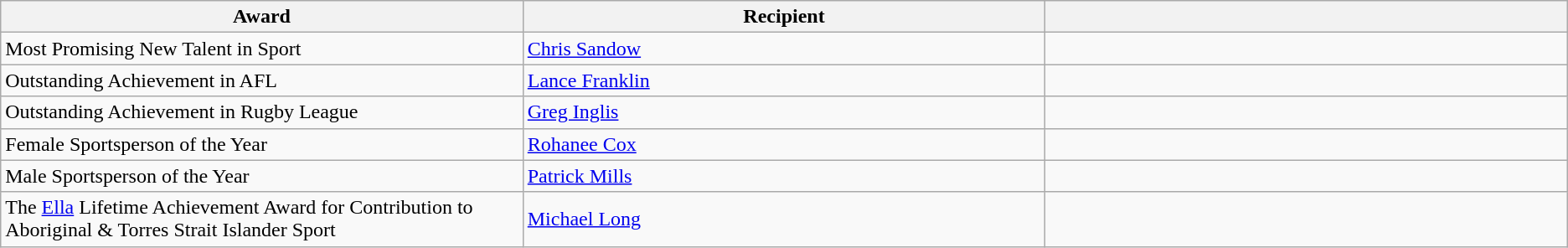<table class="wikitable">
<tr>
<th width="25%">Award</th>
<th width="25%">Recipient</th>
<th width="25%"></th>
</tr>
<tr>
<td>Most Promising New Talent in Sport</td>
<td><a href='#'>Chris Sandow</a></td>
<td></td>
</tr>
<tr>
<td>Outstanding Achievement in AFL</td>
<td><a href='#'>Lance Franklin</a></td>
<td></td>
</tr>
<tr>
<td>Outstanding Achievement in Rugby League</td>
<td><a href='#'>Greg Inglis</a></td>
<td></td>
</tr>
<tr>
<td>Female Sportsperson of the Year</td>
<td><a href='#'>Rohanee Cox</a></td>
<td></td>
</tr>
<tr>
<td>Male Sportsperson of the Year</td>
<td><a href='#'>Patrick Mills</a></td>
<td></td>
</tr>
<tr>
<td>The <a href='#'>Ella</a> Lifetime Achievement Award for Contribution to Aboriginal & Torres Strait Islander Sport</td>
<td><a href='#'>Michael Long</a></td>
<td></td>
</tr>
</table>
